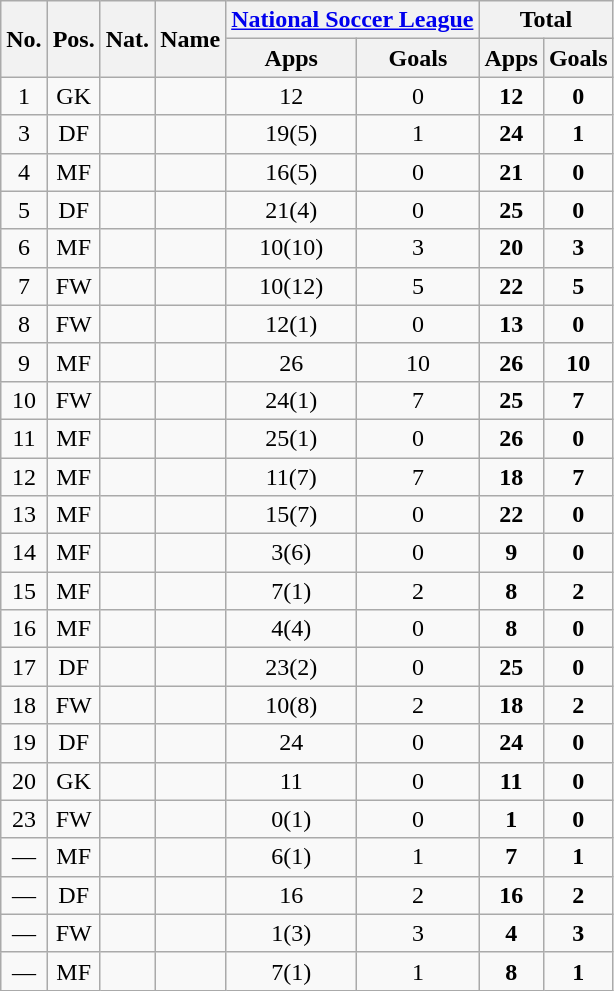<table class="wikitable sortable" style="text-align:center">
<tr>
<th rowspan="2">No.</th>
<th rowspan="2">Pos.</th>
<th rowspan="2">Nat.</th>
<th rowspan="2">Name</th>
<th colspan="2"><a href='#'>National Soccer League</a></th>
<th colspan="2">Total</th>
</tr>
<tr>
<th>Apps</th>
<th>Goals</th>
<th>Apps</th>
<th>Goals</th>
</tr>
<tr>
<td>1</td>
<td>GK</td>
<td></td>
<td align=left></td>
<td>12</td>
<td>0</td>
<td><strong>12</strong></td>
<td><strong>0</strong></td>
</tr>
<tr>
<td>3</td>
<td>DF</td>
<td></td>
<td align=left></td>
<td>19(5)</td>
<td>1</td>
<td><strong>24</strong></td>
<td><strong>1</strong></td>
</tr>
<tr>
<td>4</td>
<td>MF</td>
<td></td>
<td align=left></td>
<td>16(5)</td>
<td>0</td>
<td><strong>21</strong></td>
<td><strong>0</strong></td>
</tr>
<tr>
<td>5</td>
<td>DF</td>
<td></td>
<td align=left></td>
<td>21(4)</td>
<td>0</td>
<td><strong>25</strong></td>
<td><strong>0</strong></td>
</tr>
<tr>
<td>6</td>
<td>MF</td>
<td></td>
<td align=left></td>
<td>10(10)</td>
<td>3</td>
<td><strong>20</strong></td>
<td><strong>3</strong></td>
</tr>
<tr>
<td>7</td>
<td>FW</td>
<td></td>
<td align=left></td>
<td>10(12)</td>
<td>5</td>
<td><strong>22</strong></td>
<td><strong>5</strong></td>
</tr>
<tr>
<td>8</td>
<td>FW</td>
<td></td>
<td align=left></td>
<td>12(1)</td>
<td>0</td>
<td><strong>13</strong></td>
<td><strong>0</strong></td>
</tr>
<tr>
<td>9</td>
<td>MF</td>
<td></td>
<td align=left></td>
<td>26</td>
<td>10</td>
<td><strong>26</strong></td>
<td><strong>10</strong></td>
</tr>
<tr>
<td>10</td>
<td>FW</td>
<td></td>
<td align=left></td>
<td>24(1)</td>
<td>7</td>
<td><strong>25</strong></td>
<td><strong>7</strong></td>
</tr>
<tr>
<td>11</td>
<td>MF</td>
<td></td>
<td align=left></td>
<td>25(1)</td>
<td>0</td>
<td><strong>26</strong></td>
<td><strong>0</strong></td>
</tr>
<tr>
<td>12</td>
<td>MF</td>
<td></td>
<td align=left></td>
<td>11(7)</td>
<td>7</td>
<td><strong>18</strong></td>
<td><strong>7</strong></td>
</tr>
<tr>
<td>13</td>
<td>MF</td>
<td></td>
<td align=left></td>
<td>15(7)</td>
<td>0</td>
<td><strong>22</strong></td>
<td><strong>0</strong></td>
</tr>
<tr>
<td>14</td>
<td>MF</td>
<td></td>
<td align=left></td>
<td>3(6)</td>
<td>0</td>
<td><strong>9</strong></td>
<td><strong>0</strong></td>
</tr>
<tr>
<td>15</td>
<td>MF</td>
<td></td>
<td align=left></td>
<td>7(1)</td>
<td>2</td>
<td><strong>8</strong></td>
<td><strong>2</strong></td>
</tr>
<tr>
<td>16</td>
<td>MF</td>
<td></td>
<td align=left></td>
<td>4(4)</td>
<td>0</td>
<td><strong>8</strong></td>
<td><strong>0</strong></td>
</tr>
<tr>
<td>17</td>
<td>DF</td>
<td></td>
<td align=left></td>
<td>23(2)</td>
<td>0</td>
<td><strong>25</strong></td>
<td><strong>0</strong></td>
</tr>
<tr>
<td>18</td>
<td>FW</td>
<td></td>
<td align=left></td>
<td>10(8)</td>
<td>2</td>
<td><strong>18</strong></td>
<td><strong>2</strong></td>
</tr>
<tr>
<td>19</td>
<td>DF</td>
<td></td>
<td align=left></td>
<td>24</td>
<td>0</td>
<td><strong>24</strong></td>
<td><strong>0</strong></td>
</tr>
<tr>
<td>20</td>
<td>GK</td>
<td></td>
<td align=left></td>
<td>11</td>
<td>0</td>
<td><strong>11</strong></td>
<td><strong>0</strong></td>
</tr>
<tr>
<td>23</td>
<td>FW</td>
<td></td>
<td align=left></td>
<td>0(1)</td>
<td>0</td>
<td><strong>1</strong></td>
<td><strong>0</strong></td>
</tr>
<tr>
<td>—</td>
<td>MF</td>
<td></td>
<td align=left></td>
<td>6(1)</td>
<td>1</td>
<td><strong>7</strong></td>
<td><strong>1</strong></td>
</tr>
<tr>
<td>—</td>
<td>DF</td>
<td></td>
<td align=left></td>
<td>16</td>
<td>2</td>
<td><strong>16</strong></td>
<td><strong>2</strong></td>
</tr>
<tr>
<td>—</td>
<td>FW</td>
<td></td>
<td align=left></td>
<td>1(3)</td>
<td>3</td>
<td><strong>4</strong></td>
<td><strong>3</strong></td>
</tr>
<tr>
<td>—</td>
<td>MF</td>
<td></td>
<td align=left></td>
<td>7(1)</td>
<td>1</td>
<td><strong>8</strong></td>
<td><strong>1</strong></td>
</tr>
</table>
